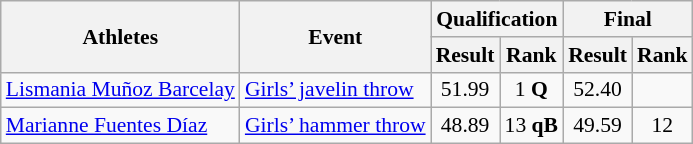<table class="wikitable" border="1" style="font-size:90%">
<tr>
<th rowspan=2>Athletes</th>
<th rowspan=2>Event</th>
<th colspan=2>Qualification</th>
<th colspan=2>Final</th>
</tr>
<tr>
<th>Result</th>
<th>Rank</th>
<th>Result</th>
<th>Rank</th>
</tr>
<tr>
<td><a href='#'>Lismania Muñoz Barcelay</a></td>
<td><a href='#'>Girls’ javelin throw</a></td>
<td align=center>51.99</td>
<td align=center>1 <strong>Q</strong></td>
<td align=center>52.40</td>
<td align=center></td>
</tr>
<tr>
<td><a href='#'>Marianne Fuentes Díaz</a></td>
<td><a href='#'>Girls’ hammer throw</a></td>
<td align=center>48.89</td>
<td align=center>13 <strong>qB</strong></td>
<td align=center>49.59</td>
<td align=center>12</td>
</tr>
</table>
